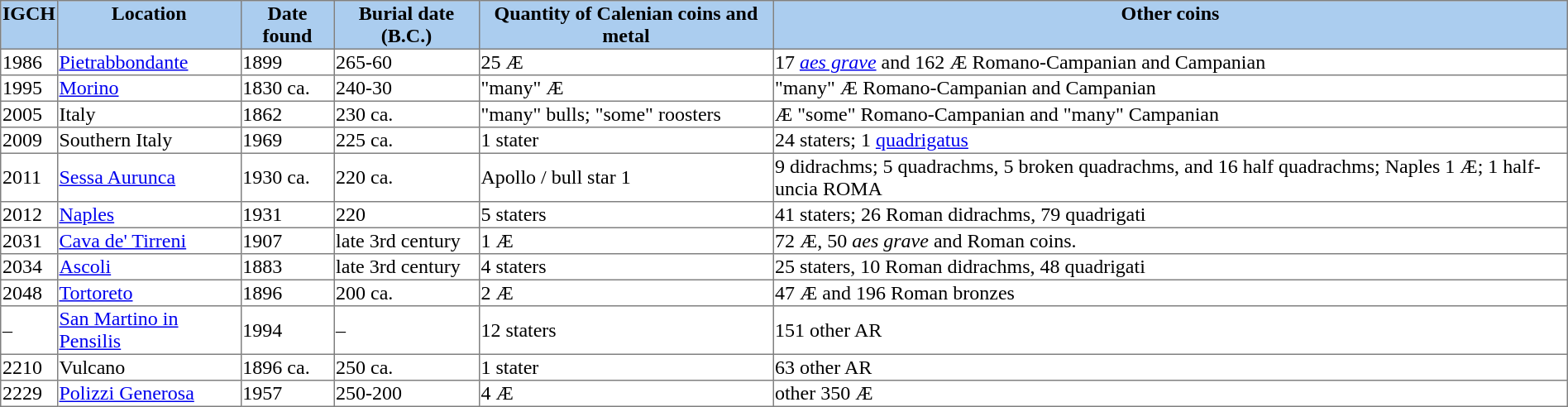<table border=1 cellspacing=0 align=center style= "border-collapse: collapse; text-align:left;">
<tr style= "background: #ABCDEF; text-align:center; vertical-align:top; ">
<th>IGCH</th>
<th>Location</th>
<th>Date found</th>
<th>Burial date (B.C.)</th>
<th>Quantity of Calenian coins and metal</th>
<th>Other coins</th>
</tr>
<tr>
<td>1986</td>
<td><a href='#'>Pietrabbondante</a></td>
<td>1899</td>
<td>265-60</td>
<td>25 Æ</td>
<td>17 <em><a href='#'>aes grave</a></em> and 162 Æ Romano-Campanian and Campanian</td>
</tr>
<tr>
<td>1995</td>
<td><a href='#'>Morino</a></td>
<td>1830 ca.</td>
<td>240-30</td>
<td>"many" Æ</td>
<td>"many" Æ Romano-Campanian and Campanian</td>
</tr>
<tr>
<td>2005</td>
<td>Italy</td>
<td>1862</td>
<td>230 ca.</td>
<td>"many" bulls; "some" roosters</td>
<td>Æ "some" Romano-Campanian and "many" Campanian</td>
</tr>
<tr>
<td>2009</td>
<td>Southern Italy</td>
<td>1969</td>
<td>225 ca.</td>
<td>1 stater</td>
<td>24 staters; 1 <a href='#'>quadrigatus</a></td>
</tr>
<tr>
<td>2011</td>
<td><a href='#'>Sessa Aurunca</a></td>
<td>1930 ca.</td>
<td>220 ca.</td>
<td>Apollo / bull star 1</td>
<td>9 didrachms; 5 quadrachms, 5 broken quadrachms, and 16 half quadrachms; Naples 1 Æ; 1 half-uncia ROMA</td>
</tr>
<tr>
<td>2012</td>
<td><a href='#'>Naples</a></td>
<td>1931</td>
<td>220</td>
<td>5 staters</td>
<td>41 staters; 26 Roman didrachms, 79 quadrigati</td>
</tr>
<tr>
<td>2031</td>
<td><a href='#'>Cava de' Tirreni</a></td>
<td>1907</td>
<td>late 3rd century</td>
<td>1 Æ</td>
<td>72 Æ, 50 <em>aes grave</em> and Roman coins.</td>
</tr>
<tr>
<td>2034</td>
<td><a href='#'>Ascoli</a></td>
<td>1883</td>
<td>late 3rd century</td>
<td>4 staters</td>
<td>25 staters, 10 Roman didrachms, 48 quadrigati</td>
</tr>
<tr>
<td>2048</td>
<td><a href='#'>Tortoreto</a></td>
<td>1896</td>
<td>200 ca.</td>
<td>2 Æ</td>
<td>47 Æ and 196 Roman bronzes</td>
</tr>
<tr>
<td>–</td>
<td><a href='#'>San Martino in Pensilis</a></td>
<td>1994</td>
<td>–</td>
<td>12 staters</td>
<td>151 other AR</td>
</tr>
<tr>
<td>2210</td>
<td>Vulcano</td>
<td>1896 ca.</td>
<td>250 ca.</td>
<td>1 stater</td>
<td>63 other AR</td>
</tr>
<tr>
<td>2229</td>
<td><a href='#'>Polizzi Generosa</a></td>
<td>1957</td>
<td>250-200</td>
<td>4 Æ</td>
<td>other 350 Æ</td>
</tr>
</table>
